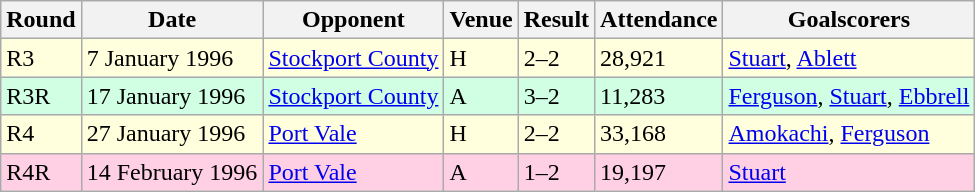<table class="wikitable">
<tr>
<th>Round</th>
<th>Date</th>
<th>Opponent</th>
<th>Venue</th>
<th>Result</th>
<th>Attendance</th>
<th>Goalscorers</th>
</tr>
<tr style="background-color: #ffffdd;">
<td>R3</td>
<td>7 January 1996</td>
<td><a href='#'>Stockport County</a></td>
<td>H</td>
<td>2–2</td>
<td>28,921</td>
<td><a href='#'>Stuart</a>, <a href='#'>Ablett</a></td>
</tr>
<tr style="background-color: #d0ffe3;">
<td>R3R</td>
<td>17 January 1996</td>
<td><a href='#'>Stockport County</a></td>
<td>A</td>
<td>3–2</td>
<td>11,283</td>
<td><a href='#'>Ferguson</a>, <a href='#'>Stuart</a>, <a href='#'>Ebbrell</a></td>
</tr>
<tr style="background-color: #ffffdd;">
<td>R4</td>
<td>27 January 1996</td>
<td><a href='#'>Port Vale</a></td>
<td>H</td>
<td>2–2</td>
<td>33,168</td>
<td><a href='#'>Amokachi</a>, <a href='#'>Ferguson</a></td>
</tr>
<tr style="background-color: #ffd0e3;">
<td>R4R</td>
<td>14 February 1996</td>
<td><a href='#'>Port Vale</a></td>
<td>A</td>
<td>1–2</td>
<td>19,197</td>
<td><a href='#'>Stuart</a></td>
</tr>
</table>
